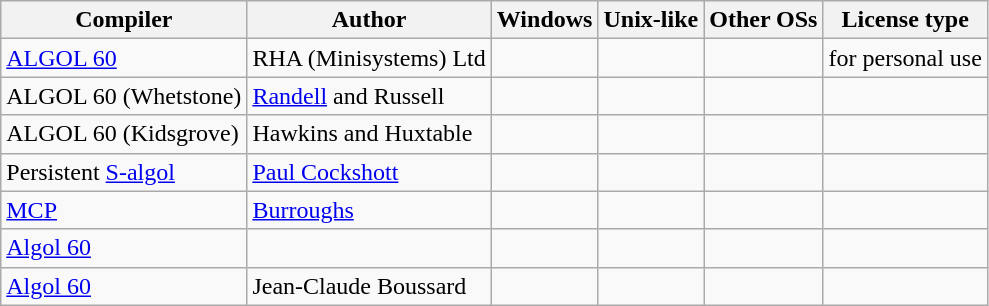<table class="wikitable sortable">
<tr>
<th>Compiler</th>
<th>Author</th>
<th>Windows</th>
<th>Unix-like</th>
<th>Other OSs</th>
<th>License type</th>
</tr>
<tr>
<td><a href='#'>ALGOL 60</a></td>
<td>RHA (Minisystems) Ltd</td>
<td></td>
<td></td>
<td></td>
<td> for personal use</td>
</tr>
<tr>
<td>ALGOL 60 (Whetstone)</td>
<td><a href='#'>Randell</a> and Russell</td>
<td></td>
<td></td>
<td></td>
<td></td>
</tr>
<tr>
<td>ALGOL 60 (Kidsgrove)</td>
<td>Hawkins and Huxtable</td>
<td></td>
<td></td>
<td></td>
<td></td>
</tr>
<tr>
<td>Persistent <a href='#'>S-algol</a></td>
<td><a href='#'>Paul Cockshott</a></td>
<td></td>
<td></td>
<td></td>
<td></td>
</tr>
<tr>
<td><a href='#'>MCP</a></td>
<td><a href='#'>Burroughs</a></td>
<td></td>
<td></td>
<td></td>
<td></td>
</tr>
<tr>
<td><a href='#'>Algol 60</a></td>
<td></td>
<td></td>
<td></td>
<td></td>
<td></td>
</tr>
<tr>
<td><a href='#'>Algol 60</a></td>
<td>Jean-Claude Boussard</td>
<td></td>
<td></td>
<td></td>
<td></td>
</tr>
</table>
